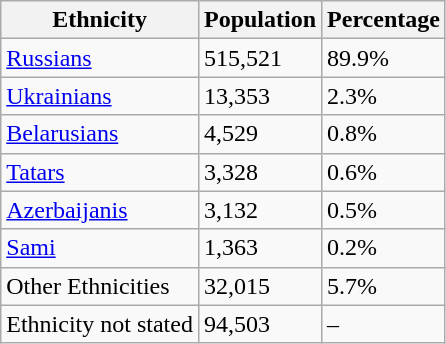<table class="wikitable">
<tr>
<th>Ethnicity</th>
<th>Population</th>
<th>Percentage</th>
</tr>
<tr>
<td><a href='#'>Russians</a></td>
<td>515,521</td>
<td>89.9%</td>
</tr>
<tr>
<td><a href='#'>Ukrainians</a></td>
<td>13,353</td>
<td>2.3%</td>
</tr>
<tr>
<td><a href='#'>Belarusians</a></td>
<td>4,529</td>
<td>0.8%</td>
</tr>
<tr>
<td><a href='#'>Tatars</a></td>
<td>3,328</td>
<td>0.6%</td>
</tr>
<tr>
<td><a href='#'>Azerbaijanis</a></td>
<td>3,132</td>
<td>0.5%</td>
</tr>
<tr>
<td><a href='#'>Sami</a></td>
<td>1,363</td>
<td>0.2%</td>
</tr>
<tr>
<td>Other Ethnicities</td>
<td>32,015</td>
<td>5.7%</td>
</tr>
<tr>
<td>Ethnicity not stated</td>
<td>94,503</td>
<td>–</td>
</tr>
</table>
